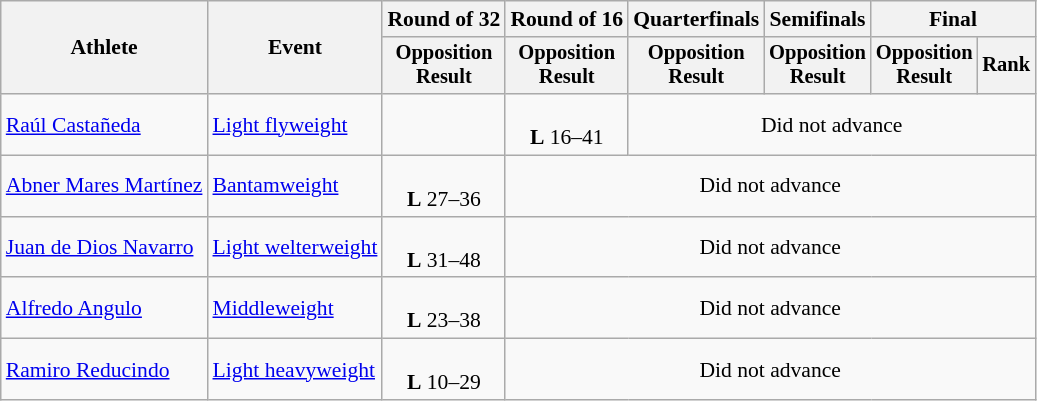<table class="wikitable" style="font-size:90%">
<tr>
<th rowspan="2">Athlete</th>
<th rowspan="2">Event</th>
<th>Round of 32</th>
<th>Round of 16</th>
<th>Quarterfinals</th>
<th>Semifinals</th>
<th colspan=2>Final</th>
</tr>
<tr style="font-size:95%">
<th>Opposition<br>Result</th>
<th>Opposition<br>Result</th>
<th>Opposition<br>Result</th>
<th>Opposition<br>Result</th>
<th>Opposition<br>Result</th>
<th>Rank</th>
</tr>
<tr align=center>
<td align=left><a href='#'>Raúl Castañeda</a></td>
<td align=left><a href='#'>Light flyweight</a></td>
<td></td>
<td><br><strong>L</strong> 16–41</td>
<td colspan=4>Did not advance</td>
</tr>
<tr align=center>
<td align=left><a href='#'>Abner Mares Martínez</a></td>
<td align=left><a href='#'>Bantamweight</a></td>
<td><br><strong>L</strong> 27–36</td>
<td colspan=5>Did not advance</td>
</tr>
<tr align=center>
<td align=left><a href='#'>Juan de Dios Navarro</a></td>
<td align=left><a href='#'>Light welterweight</a></td>
<td><br><strong>L</strong> 31–48</td>
<td colspan=5>Did not advance</td>
</tr>
<tr align=center>
<td align=left><a href='#'>Alfredo Angulo</a></td>
<td align=left><a href='#'>Middleweight</a></td>
<td><br><strong>L</strong> 23–38</td>
<td colspan=5>Did not advance</td>
</tr>
<tr align=center>
<td align=left><a href='#'>Ramiro Reducindo</a></td>
<td align=left><a href='#'>Light heavyweight</a></td>
<td><br><strong>L</strong> 10–29</td>
<td colspan=5>Did not advance</td>
</tr>
</table>
